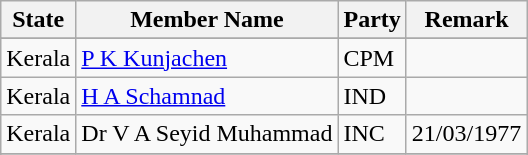<table class="wikitable sortable">
<tr>
<th>State</th>
<th>Member Name</th>
<th>Party</th>
<th>Remark</th>
</tr>
<tr>
</tr>
<tr>
<td>Kerala</td>
<td><a href='#'>P K Kunjachen</a></td>
<td>CPM</td>
<td></td>
</tr>
<tr>
<td>Kerala</td>
<td><a href='#'>H A Schamnad  </a></td>
<td>IND</td>
</tr>
<tr>
<td>Kerala</td>
<td>Dr V A Seyid Muhammad</td>
<td>INC</td>
<td>21/03/1977</td>
</tr>
<tr>
</tr>
<tr>
</tr>
</table>
